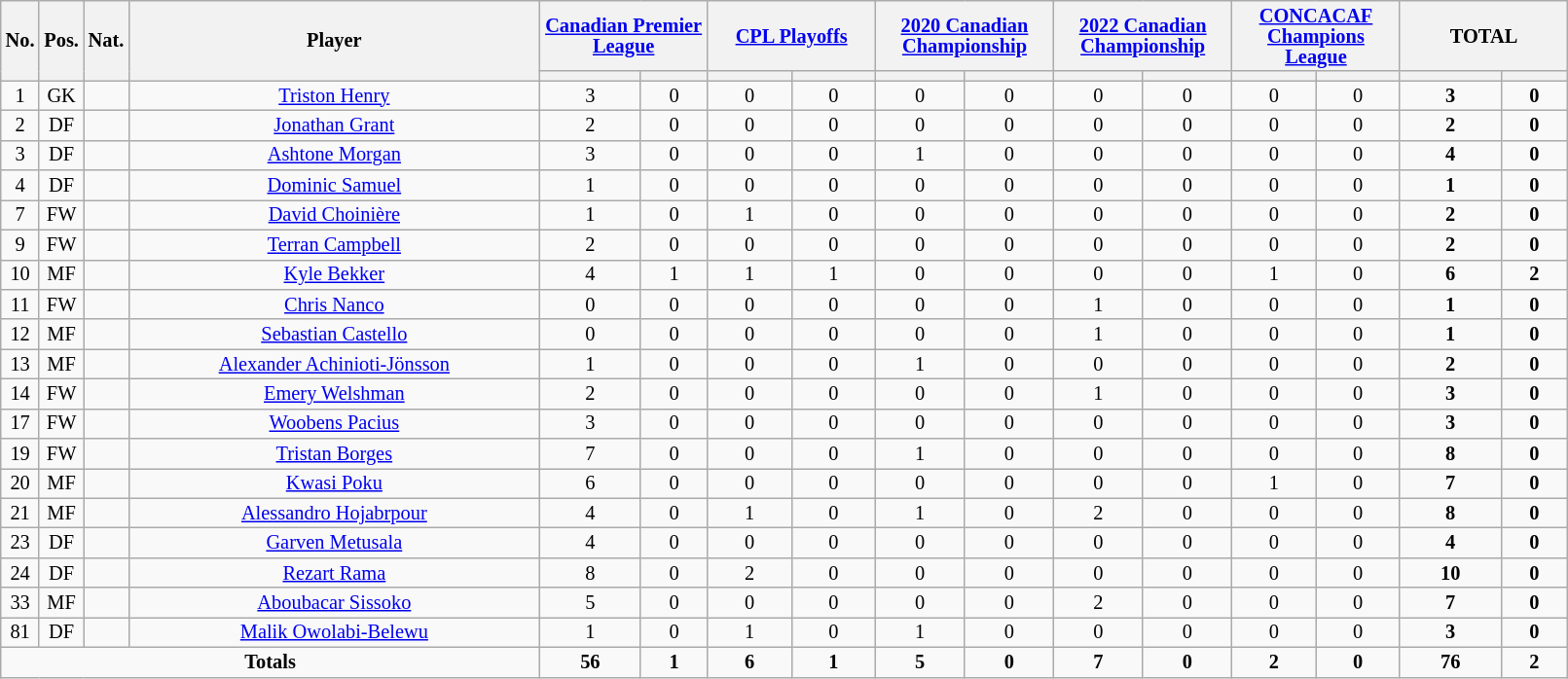<table class="wikitable sortable alternance" style="font-size:85%; text-align:center; line-height:14px; width:85%;">
<tr>
<th rowspan="2" width=10>No.</th>
<th rowspan="2" width=10>Pos.</th>
<th rowspan="2" width=10>Nat.</th>
<th rowspan="2" scope="col" style="width:275px;">Player</th>
<th colspan="2" width=80><a href='#'>Canadian Premier League</a></th>
<th colspan="2" width=80><a href='#'>CPL Playoffs</a></th>
<th colspan="2" width=80><a href='#'>2020 Canadian Championship</a></th>
<th colspan="2" width=80><a href='#'>2022 Canadian Championship</a></th>
<th colspan="2" width=80><a href='#'>CONCACAF Champions League</a></th>
<th colspan="2" width=80>TOTAL</th>
</tr>
<tr>
<th></th>
<th></th>
<th></th>
<th></th>
<th></th>
<th></th>
<th></th>
<th></th>
<th></th>
<th></th>
<th></th>
<th></th>
</tr>
<tr>
<td>1</td>
<td>GK</td>
<td></td>
<td><a href='#'>Triston Henry</a></td>
<td>3</td>
<td>0</td>
<td>0</td>
<td>0</td>
<td>0</td>
<td>0</td>
<td>0</td>
<td>0</td>
<td>0</td>
<td>0</td>
<td><strong>3</strong></td>
<td><strong>0</strong></td>
</tr>
<tr>
<td>2</td>
<td>DF</td>
<td></td>
<td><a href='#'>Jonathan Grant</a></td>
<td>2</td>
<td>0</td>
<td>0</td>
<td>0</td>
<td>0</td>
<td>0</td>
<td>0</td>
<td>0</td>
<td>0</td>
<td>0</td>
<td><strong>2</strong></td>
<td><strong>0</strong></td>
</tr>
<tr>
<td>3</td>
<td>DF</td>
<td></td>
<td><a href='#'>Ashtone Morgan</a></td>
<td>3</td>
<td>0</td>
<td>0</td>
<td>0</td>
<td>1</td>
<td>0</td>
<td>0</td>
<td>0</td>
<td>0</td>
<td>0</td>
<td><strong>4</strong></td>
<td><strong>0</strong></td>
</tr>
<tr>
<td>4</td>
<td>DF</td>
<td></td>
<td><a href='#'>Dominic Samuel</a></td>
<td>1</td>
<td>0</td>
<td>0</td>
<td>0</td>
<td>0</td>
<td>0</td>
<td>0</td>
<td>0</td>
<td>0</td>
<td>0</td>
<td><strong>1</strong></td>
<td><strong>0</strong></td>
</tr>
<tr>
<td>7</td>
<td>FW</td>
<td></td>
<td><a href='#'>David Choinière</a></td>
<td>1</td>
<td>0</td>
<td>1</td>
<td>0</td>
<td>0</td>
<td>0</td>
<td>0</td>
<td>0</td>
<td>0</td>
<td>0</td>
<td><strong>2</strong></td>
<td><strong>0</strong></td>
</tr>
<tr>
<td>9</td>
<td>FW</td>
<td></td>
<td><a href='#'>Terran Campbell</a></td>
<td>2</td>
<td>0</td>
<td>0</td>
<td>0</td>
<td>0</td>
<td>0</td>
<td>0</td>
<td>0</td>
<td>0</td>
<td>0</td>
<td><strong>2</strong></td>
<td><strong>0</strong></td>
</tr>
<tr>
<td>10</td>
<td>MF</td>
<td></td>
<td><a href='#'>Kyle Bekker</a></td>
<td>4</td>
<td>1</td>
<td>1</td>
<td>1</td>
<td>0</td>
<td>0</td>
<td>0</td>
<td>0</td>
<td>1</td>
<td>0</td>
<td><strong>6</strong></td>
<td><strong>2</strong></td>
</tr>
<tr>
<td>11</td>
<td>FW</td>
<td></td>
<td><a href='#'>Chris Nanco</a></td>
<td>0</td>
<td>0</td>
<td>0</td>
<td>0</td>
<td>0</td>
<td>0</td>
<td>1</td>
<td>0</td>
<td>0</td>
<td>0</td>
<td><strong>1</strong></td>
<td><strong>0</strong></td>
</tr>
<tr>
<td>12</td>
<td>MF</td>
<td></td>
<td><a href='#'>Sebastian Castello</a></td>
<td>0</td>
<td>0</td>
<td>0</td>
<td>0</td>
<td>0</td>
<td>0</td>
<td>1</td>
<td>0</td>
<td>0</td>
<td>0</td>
<td><strong>1</strong></td>
<td><strong>0</strong></td>
</tr>
<tr>
<td>13</td>
<td>MF</td>
<td></td>
<td><a href='#'>Alexander Achinioti-Jönsson</a></td>
<td>1</td>
<td>0</td>
<td>0</td>
<td>0</td>
<td>1</td>
<td>0</td>
<td>0</td>
<td>0</td>
<td>0</td>
<td>0</td>
<td><strong>2</strong></td>
<td><strong>0</strong></td>
</tr>
<tr>
<td>14</td>
<td>FW</td>
<td></td>
<td><a href='#'>Emery Welshman</a></td>
<td>2</td>
<td>0</td>
<td>0</td>
<td>0</td>
<td>0</td>
<td>0</td>
<td>1</td>
<td>0</td>
<td>0</td>
<td>0</td>
<td><strong>3</strong></td>
<td><strong>0</strong></td>
</tr>
<tr>
<td>17</td>
<td>FW</td>
<td></td>
<td><a href='#'>Woobens Pacius</a></td>
<td>3</td>
<td>0</td>
<td>0</td>
<td>0</td>
<td>0</td>
<td>0</td>
<td>0</td>
<td>0</td>
<td>0</td>
<td>0</td>
<td><strong>3</strong></td>
<td><strong>0</strong></td>
</tr>
<tr>
<td>19</td>
<td>FW</td>
<td></td>
<td><a href='#'>Tristan Borges</a></td>
<td>7</td>
<td>0</td>
<td>0</td>
<td>0</td>
<td>1</td>
<td>0</td>
<td>0</td>
<td>0</td>
<td>0</td>
<td>0</td>
<td><strong>8</strong></td>
<td><strong>0</strong></td>
</tr>
<tr>
<td>20</td>
<td>MF</td>
<td></td>
<td><a href='#'>Kwasi Poku</a></td>
<td>6</td>
<td>0</td>
<td>0</td>
<td>0</td>
<td>0</td>
<td>0</td>
<td>0</td>
<td>0</td>
<td>1</td>
<td>0</td>
<td><strong>7</strong></td>
<td><strong>0</strong></td>
</tr>
<tr>
<td>21</td>
<td>MF</td>
<td></td>
<td><a href='#'>Alessandro Hojabrpour</a></td>
<td>4</td>
<td>0</td>
<td>1</td>
<td>0</td>
<td>1</td>
<td>0</td>
<td>2</td>
<td>0</td>
<td>0</td>
<td>0</td>
<td><strong>8</strong></td>
<td><strong>0</strong></td>
</tr>
<tr>
<td>23</td>
<td>DF</td>
<td></td>
<td><a href='#'>Garven Metusala</a></td>
<td>4</td>
<td>0</td>
<td>0</td>
<td>0</td>
<td>0</td>
<td>0</td>
<td>0</td>
<td>0</td>
<td>0</td>
<td>0</td>
<td><strong>4</strong></td>
<td><strong>0</strong></td>
</tr>
<tr>
<td>24</td>
<td>DF</td>
<td></td>
<td><a href='#'>Rezart Rama</a></td>
<td>8</td>
<td>0</td>
<td>2</td>
<td>0</td>
<td>0</td>
<td>0</td>
<td>0</td>
<td>0</td>
<td>0</td>
<td>0</td>
<td><strong>10</strong></td>
<td><strong>0</strong></td>
</tr>
<tr>
<td>33</td>
<td>MF</td>
<td></td>
<td><a href='#'>Aboubacar Sissoko</a></td>
<td>5</td>
<td>0</td>
<td>0</td>
<td>0</td>
<td>0</td>
<td>0</td>
<td>2</td>
<td>0</td>
<td>0</td>
<td>0</td>
<td><strong>7</strong></td>
<td><strong>0</strong></td>
</tr>
<tr>
<td>81</td>
<td>DF</td>
<td></td>
<td><a href='#'>Malik Owolabi-Belewu</a></td>
<td>1</td>
<td>0</td>
<td>1</td>
<td>0</td>
<td>1</td>
<td>0</td>
<td>0</td>
<td>0</td>
<td>0</td>
<td>0</td>
<td><strong>3</strong></td>
<td><strong>0</strong></td>
</tr>
<tr class="sortbottom">
<td colspan="4"><strong>Totals</strong></td>
<td><strong>56</strong></td>
<td><strong>1</strong></td>
<td><strong>6</strong></td>
<td><strong>1</strong></td>
<td><strong>5</strong></td>
<td><strong>0</strong></td>
<td><strong>7</strong></td>
<td><strong>0</strong></td>
<td><strong>2</strong></td>
<td><strong>0</strong></td>
<td><strong>76</strong></td>
<td><strong>2</strong></td>
</tr>
</table>
